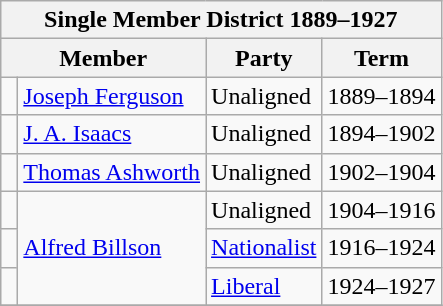<table class="wikitable">
<tr>
<th colspan="4">Single Member District 1889–1927</th>
</tr>
<tr>
<th colspan="2">Member</th>
<th>Party</th>
<th>Term</th>
</tr>
<tr>
<td> </td>
<td><a href='#'>Joseph Ferguson</a></td>
<td>Unaligned</td>
<td>1889–1894</td>
</tr>
<tr>
<td> </td>
<td><a href='#'>J. A. Isaacs</a></td>
<td>Unaligned</td>
<td>1894–1902</td>
</tr>
<tr>
<td> </td>
<td><a href='#'>Thomas Ashworth</a></td>
<td>Unaligned</td>
<td>1902–1904</td>
</tr>
<tr>
<td> </td>
<td rowspan="3"><a href='#'>Alfred Billson</a></td>
<td>Unaligned</td>
<td>1904–1916</td>
</tr>
<tr>
<td> </td>
<td><a href='#'>Nationalist</a></td>
<td>1916–1924</td>
</tr>
<tr>
<td> </td>
<td><a href='#'>Liberal</a></td>
<td>1924–1927</td>
</tr>
<tr>
</tr>
</table>
